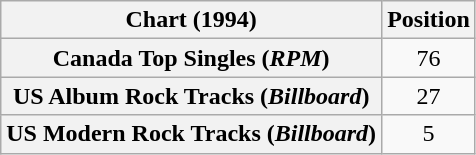<table class="wikitable sortable plainrowheaders" style="text-align:center">
<tr>
<th>Chart (1994)</th>
<th>Position</th>
</tr>
<tr>
<th scope="row">Canada Top Singles (<em>RPM</em>)</th>
<td>76</td>
</tr>
<tr>
<th scope="row">US Album Rock Tracks (<em>Billboard</em>)</th>
<td>27</td>
</tr>
<tr>
<th scope="row">US Modern Rock Tracks (<em>Billboard</em>)</th>
<td>5</td>
</tr>
</table>
